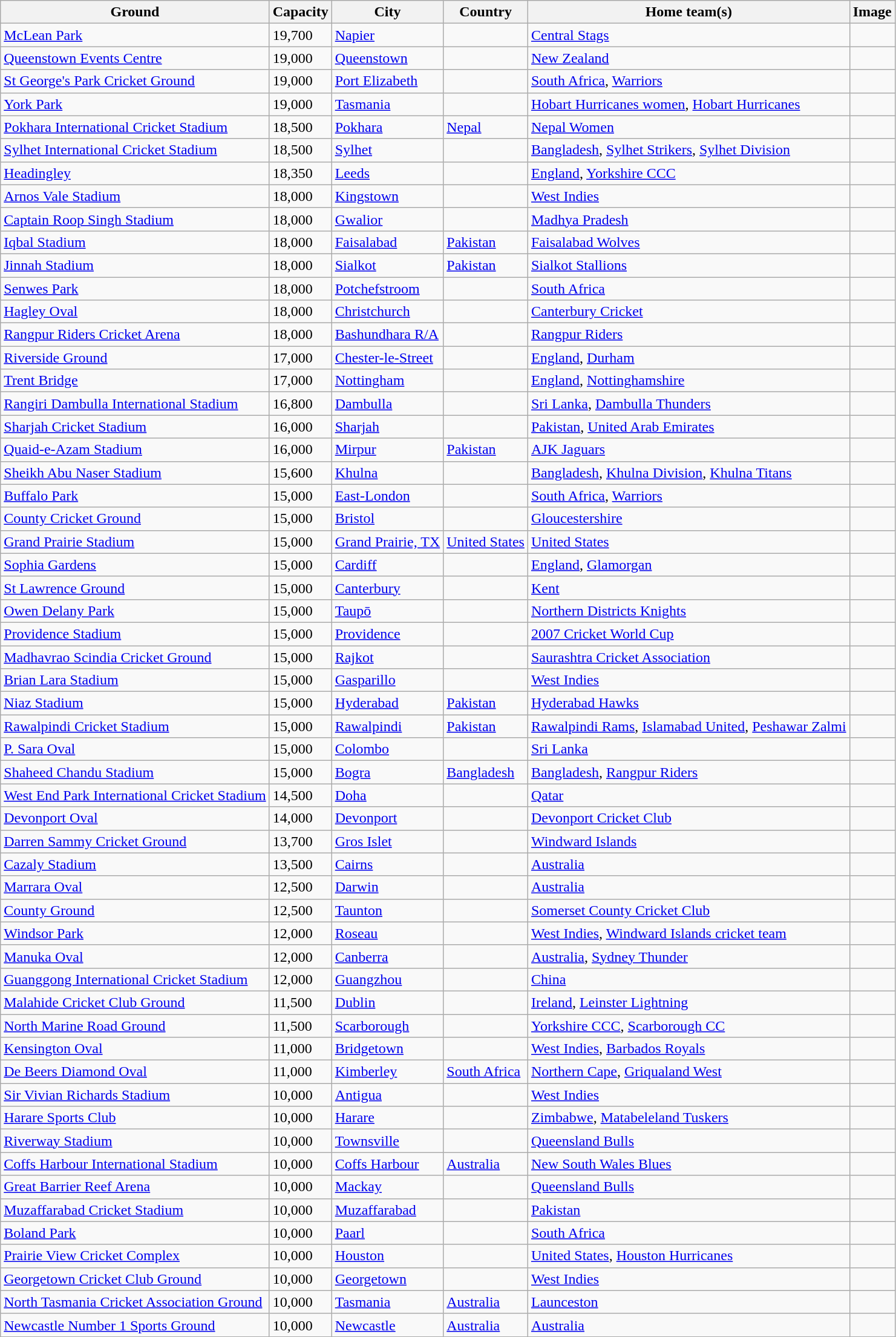<table class="wikitable sortable">
<tr>
<th>Ground</th>
<th>Capacity</th>
<th>City</th>
<th>Country</th>
<th>Home team(s)</th>
<th class=unsortable>Image</th>
</tr>
<tr>
<td><a href='#'>McLean Park</a></td>
<td>19,700</td>
<td><a href='#'>Napier</a></td>
<td></td>
<td><a href='#'>Central Stags</a></td>
<td></td>
</tr>
<tr>
<td><a href='#'>Queenstown Events Centre</a></td>
<td>19,000</td>
<td><a href='#'>Queenstown</a></td>
<td></td>
<td><a href='#'>New Zealand</a></td>
<td></td>
</tr>
<tr>
<td><a href='#'>St George's Park Cricket Ground</a></td>
<td>19,000</td>
<td><a href='#'>Port Elizabeth</a></td>
<td></td>
<td><a href='#'>South Africa</a>, <a href='#'>Warriors</a></td>
<td></td>
</tr>
<tr>
<td><a href='#'>York Park</a></td>
<td>19,000</td>
<td><a href='#'>Tasmania</a></td>
<td></td>
<td><a href='#'>Hobart Hurricanes women</a>, <a href='#'>Hobart Hurricanes</a></td>
<td></td>
</tr>
<tr>
<td><a href='#'>Pokhara International Cricket Stadium</a></td>
<td>18,500</td>
<td><a href='#'>Pokhara</a></td>
<td><a href='#'>Nepal</a></td>
<td><a href='#'>Nepal Women</a></td>
<td></td>
</tr>
<tr>
<td><a href='#'>Sylhet International Cricket Stadium</a></td>
<td>18,500</td>
<td><a href='#'>Sylhet</a></td>
<td></td>
<td><a href='#'>Bangladesh</a>, <a href='#'>Sylhet Strikers</a>, <a href='#'>Sylhet Division</a></td>
<td></td>
</tr>
<tr>
<td><a href='#'>Headingley</a></td>
<td>18,350</td>
<td><a href='#'>Leeds</a></td>
<td></td>
<td><a href='#'>England</a>, <a href='#'>Yorkshire CCC</a></td>
<td></td>
</tr>
<tr>
<td><a href='#'>Arnos Vale Stadium</a></td>
<td>18,000</td>
<td><a href='#'>Kingstown</a></td>
<td></td>
<td><a href='#'>West Indies</a></td>
<td></td>
</tr>
<tr>
<td><a href='#'>Captain Roop Singh Stadium</a></td>
<td>18,000</td>
<td><a href='#'>Gwalior</a></td>
<td></td>
<td><a href='#'>Madhya Pradesh</a></td>
<td></td>
</tr>
<tr>
<td><a href='#'>Iqbal Stadium</a></td>
<td>18,000</td>
<td><a href='#'>Faisalabad</a></td>
<td> <a href='#'>Pakistan</a></td>
<td><a href='#'>Faisalabad Wolves</a></td>
<td></td>
</tr>
<tr>
<td><a href='#'>Jinnah Stadium</a></td>
<td>18,000</td>
<td><a href='#'>Sialkot</a></td>
<td> <a href='#'>Pakistan</a></td>
<td><a href='#'>Sialkot Stallions</a></td>
<td></td>
</tr>
<tr>
<td><a href='#'>Senwes Park</a></td>
<td>18,000</td>
<td><a href='#'>Potchefstroom</a></td>
<td></td>
<td><a href='#'>South Africa</a></td>
<td></td>
</tr>
<tr>
<td><a href='#'>Hagley Oval</a></td>
<td>18,000</td>
<td><a href='#'>Christchurch</a></td>
<td></td>
<td><a href='#'>Canterbury Cricket</a></td>
<td></td>
</tr>
<tr>
<td><a href='#'>Rangpur Riders Cricket Arena</a></td>
<td>18,000</td>
<td><a href='#'>Bashundhara R/A</a></td>
<td></td>
<td><a href='#'>Rangpur Riders</a></td>
<td></td>
</tr>
<tr>
<td><a href='#'>Riverside Ground</a></td>
<td>17,000</td>
<td><a href='#'>Chester-le-Street</a></td>
<td></td>
<td><a href='#'>England</a>, <a href='#'>Durham</a></td>
<td></td>
</tr>
<tr>
<td><a href='#'>Trent Bridge</a></td>
<td>17,000</td>
<td><a href='#'>Nottingham</a></td>
<td></td>
<td><a href='#'>England</a>, <a href='#'>Nottinghamshire</a></td>
<td></td>
</tr>
<tr>
<td><a href='#'>Rangiri Dambulla International Stadium</a></td>
<td>16,800</td>
<td><a href='#'>Dambulla</a></td>
<td></td>
<td><a href='#'>Sri Lanka</a>, <a href='#'>Dambulla Thunders</a></td>
<td></td>
</tr>
<tr>
<td><a href='#'>Sharjah Cricket Stadium</a></td>
<td>16,000</td>
<td><a href='#'>Sharjah</a></td>
<td></td>
<td><a href='#'>Pakistan</a>, <a href='#'>United Arab Emirates</a></td>
<td></td>
</tr>
<tr>
<td><a href='#'>Quaid-e-Azam Stadium</a></td>
<td>16,000</td>
<td><a href='#'>Mirpur</a></td>
<td> <a href='#'>Pakistan</a></td>
<td><a href='#'>AJK Jaguars</a></td>
<td></td>
</tr>
<tr>
<td><a href='#'>Sheikh Abu Naser Stadium</a></td>
<td>15,600</td>
<td><a href='#'>Khulna</a></td>
<td></td>
<td><a href='#'>Bangladesh</a>, <a href='#'>Khulna Division</a>, <a href='#'>Khulna Titans</a></td>
<td></td>
</tr>
<tr>
<td><a href='#'>Buffalo Park</a></td>
<td>15,000</td>
<td><a href='#'>East-London</a></td>
<td></td>
<td><a href='#'>South Africa</a>, <a href='#'>Warriors</a></td>
<td></td>
</tr>
<tr>
<td><a href='#'>County Cricket Ground</a></td>
<td>15,000</td>
<td><a href='#'>Bristol</a></td>
<td></td>
<td><a href='#'>Gloucestershire</a></td>
<td></td>
</tr>
<tr>
<td><a href='#'>Grand Prairie Stadium</a></td>
<td>15,000</td>
<td><a href='#'>Grand Prairie, TX</a></td>
<td> <a href='#'>United States</a></td>
<td><a href='#'>United States</a></td>
<td></td>
</tr>
<tr>
<td><a href='#'>Sophia Gardens</a></td>
<td>15,000</td>
<td><a href='#'>Cardiff</a></td>
<td></td>
<td><a href='#'>England</a>, <a href='#'>Glamorgan</a></td>
<td></td>
</tr>
<tr>
<td><a href='#'>St Lawrence Ground</a></td>
<td>15,000</td>
<td><a href='#'>Canterbury</a></td>
<td></td>
<td><a href='#'>Kent</a></td>
<td></td>
</tr>
<tr>
<td><a href='#'>Owen Delany Park</a></td>
<td>15,000</td>
<td><a href='#'>Taupō</a></td>
<td></td>
<td><a href='#'>Northern Districts Knights</a></td>
<td></td>
</tr>
<tr>
<td><a href='#'>Providence Stadium</a></td>
<td>15,000</td>
<td><a href='#'>Providence</a></td>
<td></td>
<td><a href='#'>2007 Cricket World Cup</a></td>
<td></td>
</tr>
<tr>
<td><a href='#'>Madhavrao Scindia Cricket Ground</a></td>
<td>15,000</td>
<td><a href='#'>Rajkot</a></td>
<td></td>
<td><a href='#'>Saurashtra Cricket Association</a></td>
<td></td>
</tr>
<tr>
<td><a href='#'>Brian Lara Stadium</a></td>
<td>15,000</td>
<td><a href='#'>Gasparillo</a></td>
<td></td>
<td><a href='#'>West Indies</a></td>
<td></td>
</tr>
<tr>
<td><a href='#'>Niaz Stadium</a></td>
<td>15,000</td>
<td><a href='#'>Hyderabad</a></td>
<td> <a href='#'>Pakistan</a></td>
<td><a href='#'>Hyderabad Hawks</a></td>
<td></td>
</tr>
<tr>
<td><a href='#'>Rawalpindi Cricket Stadium</a></td>
<td>15,000</td>
<td><a href='#'>Rawalpindi</a></td>
<td> <a href='#'>Pakistan</a></td>
<td><a href='#'>Rawalpindi Rams</a>, <a href='#'>Islamabad United</a>, <a href='#'>Peshawar Zalmi</a></td>
<td></td>
</tr>
<tr>
<td><a href='#'>P. Sara Oval</a></td>
<td>15,000</td>
<td><a href='#'>Colombo</a></td>
<td></td>
<td><a href='#'>Sri Lanka</a></td>
<td></td>
</tr>
<tr>
<td><a href='#'>Shaheed Chandu Stadium</a></td>
<td>15,000</td>
<td><a href='#'>Bogra</a></td>
<td> <a href='#'>Bangladesh</a></td>
<td><a href='#'>Bangladesh</a>, <a href='#'>Rangpur Riders</a></td>
<td></td>
</tr>
<tr>
<td><a href='#'>West End Park International Cricket Stadium</a></td>
<td>14,500</td>
<td><a href='#'>Doha</a></td>
<td></td>
<td><a href='#'>Qatar</a></td>
<td></td>
</tr>
<tr>
<td><a href='#'>Devonport Oval</a></td>
<td>14,000</td>
<td><a href='#'>Devonport</a></td>
<td></td>
<td><a href='#'>Devonport Cricket Club</a></td>
<td></td>
</tr>
<tr>
<td><a href='#'>Darren Sammy Cricket Ground</a></td>
<td>13,700</td>
<td><a href='#'>Gros Islet</a></td>
<td></td>
<td><a href='#'>Windward Islands</a></td>
<td></td>
</tr>
<tr>
<td><a href='#'>Cazaly Stadium</a></td>
<td>13,500</td>
<td><a href='#'>Cairns</a></td>
<td></td>
<td><a href='#'>Australia</a></td>
<td></td>
</tr>
<tr>
<td><a href='#'>Marrara Oval</a></td>
<td>12,500</td>
<td><a href='#'>Darwin</a></td>
<td></td>
<td><a href='#'>Australia</a></td>
<td></td>
</tr>
<tr>
<td><a href='#'>County Ground</a></td>
<td>12,500</td>
<td><a href='#'>Taunton</a></td>
<td></td>
<td><a href='#'>Somerset County Cricket Club</a></td>
<td></td>
</tr>
<tr>
<td><a href='#'>Windsor Park</a></td>
<td>12,000</td>
<td><a href='#'>Roseau</a></td>
<td></td>
<td><a href='#'>West Indies</a>, <a href='#'>Windward Islands cricket team</a></td>
<td></td>
</tr>
<tr>
<td><a href='#'>Manuka Oval</a></td>
<td>12,000</td>
<td><a href='#'>Canberra</a></td>
<td></td>
<td><a href='#'>Australia</a>, <a href='#'>Sydney Thunder</a></td>
<td></td>
</tr>
<tr>
<td><a href='#'>Guanggong International Cricket Stadium</a></td>
<td>12,000</td>
<td><a href='#'>Guangzhou</a></td>
<td></td>
<td><a href='#'>China</a></td>
<td></td>
</tr>
<tr>
<td><a href='#'>Malahide Cricket Club Ground</a></td>
<td>11,500</td>
<td><a href='#'>Dublin</a></td>
<td></td>
<td><a href='#'>Ireland</a>, <a href='#'>Leinster Lightning</a></td>
<td></td>
</tr>
<tr>
<td><a href='#'>North Marine Road Ground</a></td>
<td>11,500</td>
<td><a href='#'>Scarborough</a></td>
<td></td>
<td><a href='#'>Yorkshire CCC</a>, <a href='#'>Scarborough CC</a></td>
<td></td>
</tr>
<tr>
<td><a href='#'>Kensington Oval</a></td>
<td>11,000</td>
<td><a href='#'>Bridgetown</a></td>
<td></td>
<td><a href='#'>West Indies</a>, <a href='#'>Barbados Royals</a></td>
<td></td>
</tr>
<tr>
<td><a href='#'>De Beers Diamond Oval</a></td>
<td>11,000</td>
<td><a href='#'>Kimberley</a></td>
<td> <a href='#'>South Africa</a></td>
<td><a href='#'>Northern Cape</a>, <a href='#'>Griqualand West</a></td>
<td></td>
</tr>
<tr>
<td><a href='#'>Sir Vivian Richards Stadium</a></td>
<td>10,000</td>
<td><a href='#'>Antigua</a></td>
<td></td>
<td><a href='#'>West Indies</a></td>
<td></td>
</tr>
<tr>
<td><a href='#'>Harare Sports Club</a></td>
<td>10,000</td>
<td><a href='#'>Harare</a></td>
<td></td>
<td><a href='#'>Zimbabwe</a>, <a href='#'>Matabeleland Tuskers</a></td>
<td></td>
</tr>
<tr>
<td><a href='#'>Riverway Stadium</a></td>
<td>10,000</td>
<td><a href='#'>Townsville</a></td>
<td></td>
<td><a href='#'>Queensland Bulls</a></td>
<td></td>
</tr>
<tr>
<td><a href='#'>Coffs Harbour International Stadium</a></td>
<td>10,000</td>
<td><a href='#'>Coffs Harbour</a></td>
<td> <a href='#'>Australia</a></td>
<td><a href='#'>New South Wales Blues</a></td>
<td></td>
</tr>
<tr>
<td><a href='#'>Great Barrier Reef Arena</a></td>
<td>10,000</td>
<td><a href='#'>Mackay</a></td>
<td></td>
<td><a href='#'>Queensland Bulls</a></td>
<td></td>
</tr>
<tr>
<td><a href='#'>Muzaffarabad Cricket Stadium</a></td>
<td>10,000</td>
<td><a href='#'>Muzaffarabad</a></td>
<td></td>
<td><a href='#'>Pakistan</a></td>
<td></td>
</tr>
<tr>
<td><a href='#'>Boland Park</a></td>
<td>10,000</td>
<td><a href='#'>Paarl</a></td>
<td></td>
<td><a href='#'>South Africa</a></td>
<td></td>
</tr>
<tr>
<td><a href='#'>Prairie View Cricket Complex</a></td>
<td>10,000</td>
<td><a href='#'>Houston</a></td>
<td></td>
<td><a href='#'>United States</a>, <a href='#'>Houston Hurricanes</a></td>
<td></td>
</tr>
<tr>
<td><a href='#'>Georgetown Cricket Club Ground</a></td>
<td>10,000</td>
<td><a href='#'>Georgetown</a></td>
<td></td>
<td><a href='#'>West Indies</a></td>
<td></td>
</tr>
<tr>
<td><a href='#'>North Tasmania Cricket Association Ground</a></td>
<td>10,000</td>
<td><a href='#'>Tasmania</a></td>
<td> <a href='#'>Australia</a></td>
<td><a href='#'>Launceston</a></td>
<td></td>
</tr>
<tr>
<td><a href='#'>Newcastle Number 1 Sports Ground</a></td>
<td>10,000</td>
<td><a href='#'>Newcastle</a></td>
<td> <a href='#'>Australia</a></td>
<td><a href='#'>Australia</a></td>
<td></td>
</tr>
</table>
